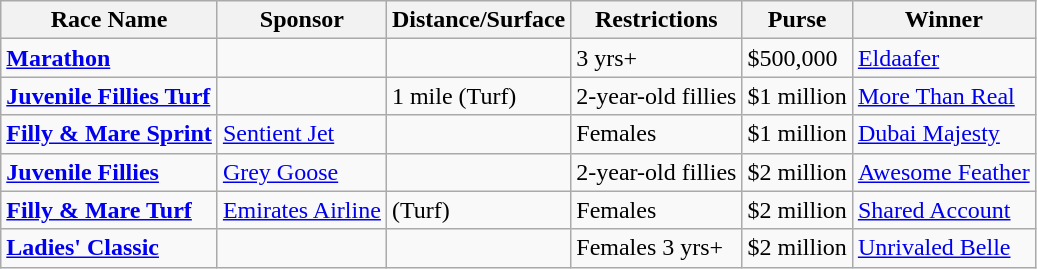<table class="wikitable">
<tr>
<th>Race Name</th>
<th>Sponsor</th>
<th>Distance/Surface</th>
<th>Restrictions</th>
<th>Purse</th>
<th>Winner</th>
</tr>
<tr>
<td><strong><a href='#'>Marathon</a></strong></td>
<td></td>
<td></td>
<td>3 yrs+</td>
<td>$500,000</td>
<td><a href='#'>Eldaafer</a></td>
</tr>
<tr>
<td><strong><a href='#'>Juvenile Fillies Turf</a></strong></td>
<td></td>
<td>1 mile (Turf)</td>
<td>2-year-old fillies</td>
<td>$1 million</td>
<td><a href='#'>More Than Real</a></td>
</tr>
<tr>
<td><strong><a href='#'>Filly & Mare Sprint</a></strong></td>
<td><a href='#'>Sentient Jet</a></td>
<td></td>
<td>Females</td>
<td>$1 million</td>
<td><a href='#'>Dubai Majesty</a></td>
</tr>
<tr>
<td><strong><a href='#'>Juvenile Fillies</a></strong></td>
<td><a href='#'>Grey Goose</a></td>
<td></td>
<td>2-year-old fillies</td>
<td>$2 million</td>
<td><a href='#'>Awesome Feather</a></td>
</tr>
<tr>
<td><strong><a href='#'>Filly & Mare Turf</a></strong></td>
<td><a href='#'>Emirates Airline</a></td>
<td> (Turf)</td>
<td>Females</td>
<td>$2 million</td>
<td><a href='#'>Shared Account</a></td>
</tr>
<tr>
<td><strong><a href='#'>Ladies' Classic</a></strong></td>
<td></td>
<td></td>
<td>Females 3 yrs+</td>
<td>$2 million</td>
<td><a href='#'>Unrivaled Belle</a></td>
</tr>
</table>
